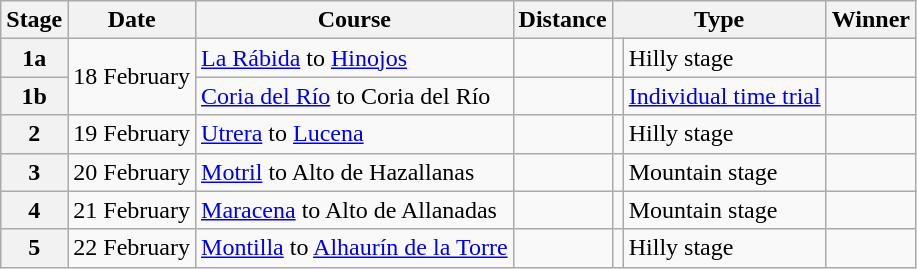<table class="wikitable">
<tr>
<th>Stage</th>
<th>Date</th>
<th>Course</th>
<th>Distance</th>
<th colspan=2>Type</th>
<th>Winner</th>
</tr>
<tr>
<th scope=row>1a</th>
<td rowspan=2>18 February</td>
<td><a href='#'>La Rábida</a> to <a href='#'>Hinojos</a></td>
<td></td>
<td></td>
<td>Hilly stage</td>
<td></td>
</tr>
<tr>
<th scope=row>1b</th>
<td><a href='#'>Coria del Río</a> to Coria del Río</td>
<td></td>
<td></td>
<td><a href='#'>Individual time trial</a></td>
<td></td>
</tr>
<tr>
<th scope=row>2</th>
<td>19 February</td>
<td><a href='#'>Utrera</a> to <a href='#'>Lucena</a></td>
<td></td>
<td></td>
<td>Hilly stage</td>
<td></td>
</tr>
<tr>
<th scope=row>3</th>
<td>20 February</td>
<td><a href='#'>Motril</a> to Alto de Hazallanas</td>
<td></td>
<td></td>
<td>Mountain stage</td>
<td></td>
</tr>
<tr>
<th scope=row>4</th>
<td>21 February</td>
<td><a href='#'>Maracena</a> to Alto de Allanadas</td>
<td></td>
<td></td>
<td>Mountain stage</td>
<td></td>
</tr>
<tr>
<th scope=row>5</th>
<td>22 February</td>
<td><a href='#'>Montilla</a> to <a href='#'>Alhaurín de la Torre</a></td>
<td></td>
<td></td>
<td>Hilly stage</td>
<td></td>
</tr>
</table>
